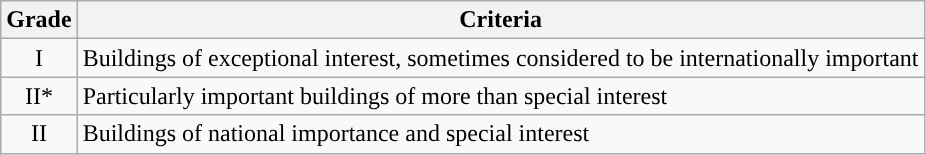<table class="wikitable">
<tr>
<th>Grade</th>
<th>Criteria</th>
</tr>
<tr>
<td align="center" >I</td>
<td>Buildings of exceptional interest, sometimes considered to be internationally important</td>
</tr>
<tr>
<td align="center" >II*</td>
<td>Particularly important buildings of more than special interest</td>
</tr>
<tr>
<td align="center" >II</td>
<td>Buildings of national importance and special interest</td>
</tr>
</table>
